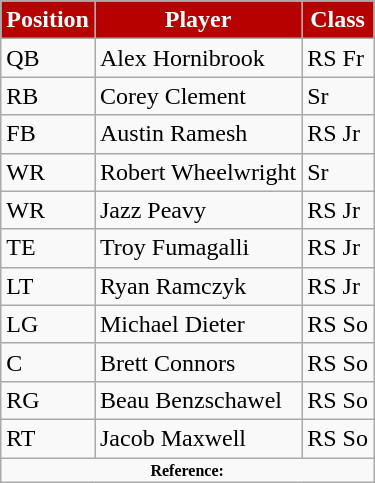<table class="wikitable">
<tr>
<th style="background:#B70101; color:#fff;">Position</th>
<th style="background:#B70101; color:#fff;">Player</th>
<th style="background:#B70101; color:#fff;">Class</th>
</tr>
<tr>
<td>QB</td>
<td>Alex Hornibrook</td>
<td>RS Fr</td>
</tr>
<tr>
<td>RB</td>
<td>Corey Clement</td>
<td>Sr</td>
</tr>
<tr>
<td>FB</td>
<td>Austin Ramesh</td>
<td>RS Jr</td>
</tr>
<tr>
<td>WR</td>
<td>Robert Wheelwright</td>
<td>Sr</td>
</tr>
<tr>
<td>WR</td>
<td>Jazz Peavy</td>
<td>RS Jr</td>
</tr>
<tr>
<td>TE</td>
<td>Troy Fumagalli</td>
<td>RS Jr</td>
</tr>
<tr>
<td>LT</td>
<td>Ryan Ramczyk</td>
<td>RS Jr</td>
</tr>
<tr>
<td>LG</td>
<td>Michael Dieter</td>
<td>RS So</td>
</tr>
<tr>
<td>C</td>
<td>Brett Connors</td>
<td>RS So</td>
</tr>
<tr>
<td>RG</td>
<td>Beau Benzschawel</td>
<td>RS So</td>
</tr>
<tr>
<td>RT</td>
<td>Jacob Maxwell</td>
<td>RS So</td>
</tr>
<tr>
<td colspan="3"  style="font-size:8pt; text-align:center;"><strong>Reference:</strong></td>
</tr>
</table>
